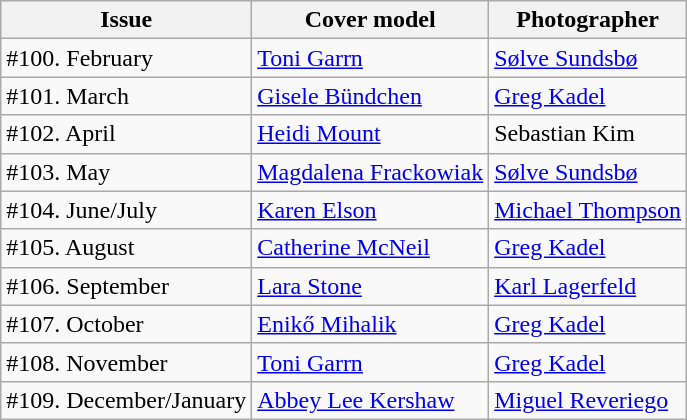<table class="sortable wikitable">
<tr>
<th>Issue</th>
<th>Cover model</th>
<th>Photographer</th>
</tr>
<tr>
<td>#100. February</td>
<td><a href='#'>Toni Garrn</a></td>
<td><a href='#'>Sølve Sundsbø</a></td>
</tr>
<tr>
<td>#101. March</td>
<td><a href='#'>Gisele Bündchen</a></td>
<td><a href='#'>Greg Kadel</a></td>
</tr>
<tr>
<td>#102. April</td>
<td><a href='#'>Heidi Mount</a></td>
<td>Sebastian Kim</td>
</tr>
<tr>
<td>#103. May</td>
<td><a href='#'>Magdalena Frackowiak</a></td>
<td><a href='#'>Sølve Sundsbø</a></td>
</tr>
<tr>
<td>#104. June/July</td>
<td><a href='#'>Karen Elson</a></td>
<td><a href='#'>Michael Thompson</a></td>
</tr>
<tr>
<td>#105. August</td>
<td><a href='#'>Catherine McNeil</a></td>
<td><a href='#'>Greg Kadel</a></td>
</tr>
<tr>
<td>#106. September</td>
<td><a href='#'>Lara Stone</a></td>
<td><a href='#'>Karl Lagerfeld</a></td>
</tr>
<tr>
<td>#107. October</td>
<td><a href='#'>Enikő Mihalik</a></td>
<td><a href='#'>Greg Kadel</a></td>
</tr>
<tr>
<td>#108. November</td>
<td><a href='#'>Toni Garrn</a></td>
<td><a href='#'>Greg Kadel</a></td>
</tr>
<tr>
<td>#109. December/January</td>
<td><a href='#'>Abbey Lee Kershaw</a></td>
<td><a href='#'>Miguel Reveriego</a></td>
</tr>
</table>
